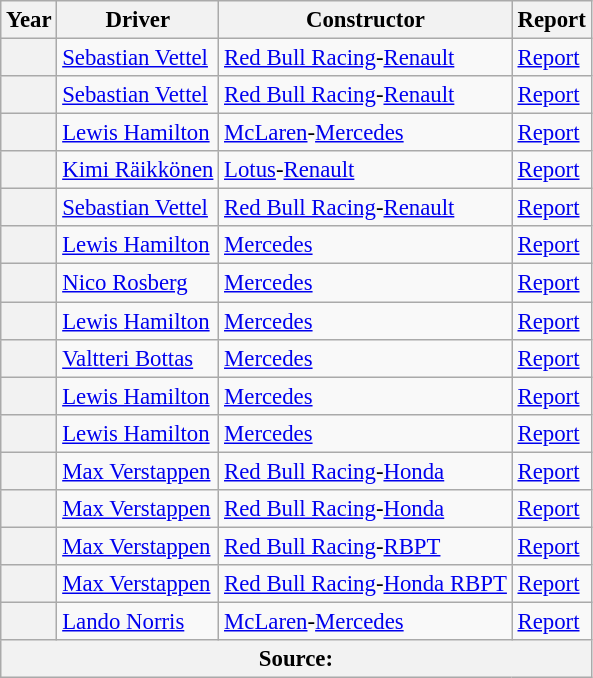<table class="wikitable" style="font-size: 95%;">
<tr>
<th>Year</th>
<th>Driver</th>
<th>Constructor</th>
<th>Report</th>
</tr>
<tr>
<th></th>
<td> <a href='#'>Sebastian Vettel</a></td>
<td><a href='#'>Red Bull Racing</a>-<a href='#'>Renault</a></td>
<td><a href='#'>Report</a></td>
</tr>
<tr>
<th></th>
<td> <a href='#'>Sebastian Vettel</a></td>
<td><a href='#'>Red Bull Racing</a>-<a href='#'>Renault</a></td>
<td><a href='#'>Report</a></td>
</tr>
<tr>
<th></th>
<td> <a href='#'>Lewis Hamilton</a></td>
<td><a href='#'>McLaren</a>-<a href='#'>Mercedes</a></td>
<td><a href='#'>Report</a></td>
</tr>
<tr>
<th></th>
<td> <a href='#'>Kimi Räikkönen</a></td>
<td><a href='#'>Lotus</a>-<a href='#'>Renault</a></td>
<td><a href='#'>Report</a></td>
</tr>
<tr>
<th></th>
<td> <a href='#'>Sebastian Vettel</a></td>
<td><a href='#'>Red Bull Racing</a>-<a href='#'>Renault</a></td>
<td><a href='#'>Report</a></td>
</tr>
<tr>
<th></th>
<td> <a href='#'>Lewis Hamilton</a></td>
<td><a href='#'>Mercedes</a></td>
<td><a href='#'>Report</a></td>
</tr>
<tr>
<th></th>
<td> <a href='#'>Nico Rosberg</a></td>
<td><a href='#'>Mercedes</a></td>
<td><a href='#'>Report</a></td>
</tr>
<tr>
<th></th>
<td> <a href='#'>Lewis Hamilton</a></td>
<td><a href='#'>Mercedes</a></td>
<td><a href='#'>Report</a></td>
</tr>
<tr>
<th></th>
<td> <a href='#'>Valtteri Bottas</a></td>
<td><a href='#'>Mercedes</a></td>
<td><a href='#'>Report</a></td>
</tr>
<tr>
<th></th>
<td> <a href='#'>Lewis Hamilton</a></td>
<td><a href='#'>Mercedes</a></td>
<td><a href='#'>Report</a></td>
</tr>
<tr>
<th></th>
<td> <a href='#'>Lewis Hamilton</a></td>
<td><a href='#'>Mercedes</a></td>
<td><a href='#'>Report</a></td>
</tr>
<tr>
<th></th>
<td> <a href='#'>Max Verstappen</a></td>
<td><a href='#'>Red Bull Racing</a>-<a href='#'>Honda</a></td>
<td><a href='#'>Report</a></td>
</tr>
<tr>
<th></th>
<td> <a href='#'>Max Verstappen</a></td>
<td><a href='#'>Red Bull Racing</a>-<a href='#'>Honda</a></td>
<td><a href='#'>Report</a></td>
</tr>
<tr>
<th></th>
<td> <a href='#'>Max Verstappen</a></td>
<td><a href='#'>Red Bull Racing</a>-<a href='#'>RBPT</a></td>
<td><a href='#'>Report</a></td>
</tr>
<tr>
<th></th>
<td> <a href='#'>Max Verstappen</a></td>
<td><a href='#'>Red Bull Racing</a>-<a href='#'>Honda RBPT</a></td>
<td><a href='#'>Report</a></td>
</tr>
<tr>
<th></th>
<td> <a href='#'>Lando Norris</a></td>
<td><a href='#'>McLaren</a>-<a href='#'>Mercedes</a></td>
<td><a href='#'>Report</a></td>
</tr>
<tr>
<th colspan=4>Source:</th>
</tr>
</table>
